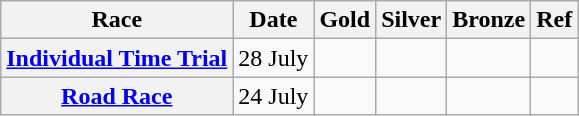<table class="wikitable plainrowheaders">
<tr>
<th>Race</th>
<th>Date</th>
<th>Gold</th>
<th>Silver</th>
<th>Bronze</th>
<th>Ref</th>
</tr>
<tr>
<th scope=row> <a href='#'>Individual Time Trial</a></th>
<td>28 July</td>
<td></td>
<td></td>
<td></td>
<td align=center></td>
</tr>
<tr>
<th scope=row> <a href='#'>Road Race</a></th>
<td>24 July</td>
<td></td>
<td></td>
<td></td>
<td align=center></td>
</tr>
</table>
